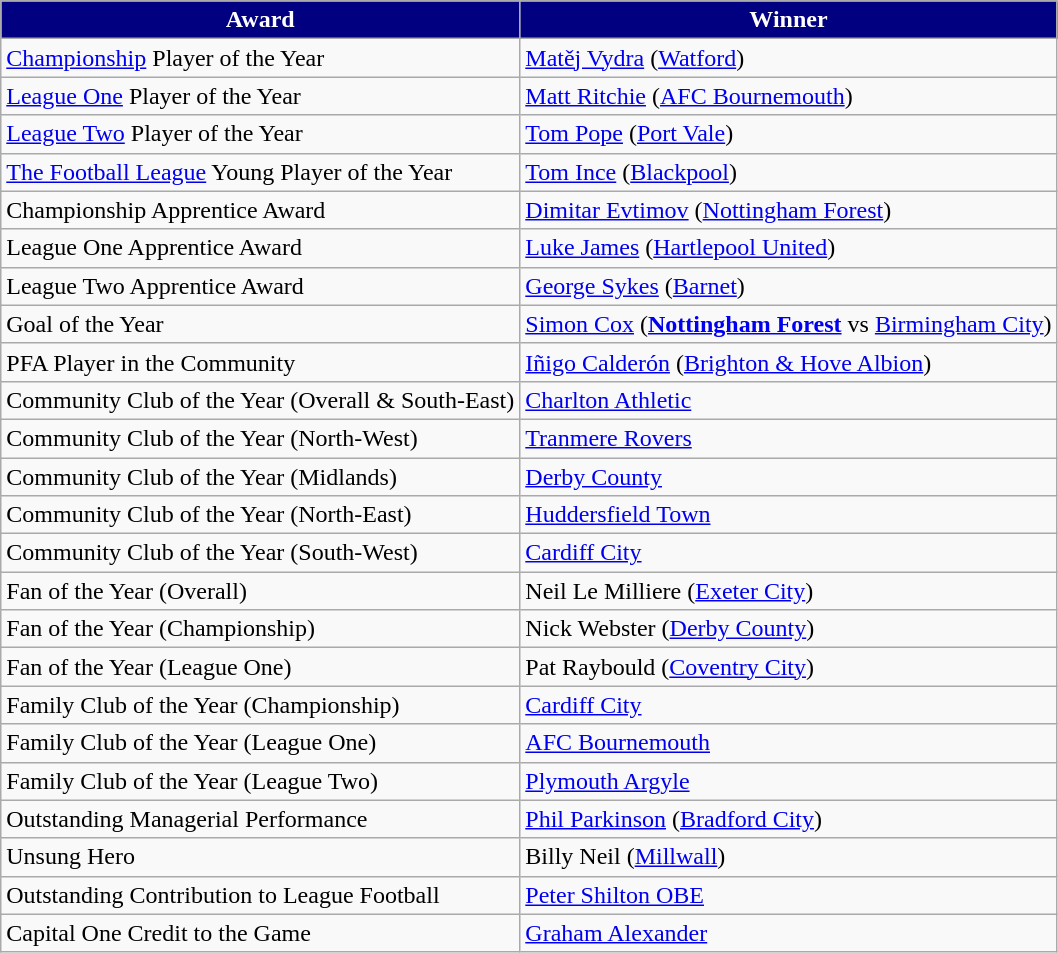<table class="wikitable">
<tr>
<th style="background-color: navy; color: white;">Award</th>
<th style="background-color: navy; color: white;">Winner</th>
</tr>
<tr>
<td><a href='#'>Championship</a> Player of the Year</td>
<td><a href='#'>Matěj Vydra</a> (<a href='#'>Watford</a>)</td>
</tr>
<tr>
<td><a href='#'>League One</a> Player of the Year</td>
<td><a href='#'>Matt Ritchie</a> (<a href='#'>AFC Bournemouth</a>)</td>
</tr>
<tr>
<td><a href='#'>League Two</a> Player of the Year</td>
<td><a href='#'>Tom Pope</a> (<a href='#'>Port Vale</a>)</td>
</tr>
<tr>
<td><a href='#'>The Football League</a> Young Player of the Year</td>
<td><a href='#'>Tom Ince</a> (<a href='#'>Blackpool</a>)</td>
</tr>
<tr>
<td>Championship Apprentice Award</td>
<td><a href='#'>Dimitar Evtimov</a> (<a href='#'>Nottingham Forest</a>)</td>
</tr>
<tr>
<td>League One Apprentice Award</td>
<td><a href='#'>Luke James</a> (<a href='#'>Hartlepool United</a>)</td>
</tr>
<tr>
<td>League Two Apprentice Award</td>
<td><a href='#'>George Sykes</a> (<a href='#'>Barnet</a>)</td>
</tr>
<tr>
<td>Goal of the Year</td>
<td><a href='#'>Simon Cox</a> (<strong><a href='#'>Nottingham Forest</a></strong> vs <a href='#'>Birmingham City</a>)</td>
</tr>
<tr>
<td>PFA Player in the Community</td>
<td><a href='#'>Iñigo Calderón</a> (<a href='#'>Brighton & Hove Albion</a>)</td>
</tr>
<tr>
<td>Community Club of the Year (Overall & South-East)</td>
<td><a href='#'>Charlton Athletic</a></td>
</tr>
<tr>
<td>Community Club of the Year (North-West)</td>
<td><a href='#'>Tranmere Rovers</a></td>
</tr>
<tr>
<td>Community Club of the Year (Midlands)</td>
<td><a href='#'>Derby County</a></td>
</tr>
<tr>
<td>Community Club of the Year (North-East)</td>
<td><a href='#'>Huddersfield Town</a></td>
</tr>
<tr>
<td>Community Club of the Year (South-West)</td>
<td><a href='#'>Cardiff City</a></td>
</tr>
<tr>
<td>Fan of the Year (Overall)</td>
<td>Neil Le Milliere (<a href='#'>Exeter City</a>)</td>
</tr>
<tr>
<td>Fan of the Year (Championship)</td>
<td>Nick Webster (<a href='#'>Derby County</a>)</td>
</tr>
<tr>
<td>Fan of the Year (League One)</td>
<td>Pat Raybould (<a href='#'>Coventry City</a>)</td>
</tr>
<tr>
<td>Family Club of the Year (Championship)</td>
<td><a href='#'>Cardiff City</a></td>
</tr>
<tr>
<td>Family Club of the Year (League One)</td>
<td><a href='#'>AFC Bournemouth</a></td>
</tr>
<tr>
<td>Family Club of the Year (League Two)</td>
<td><a href='#'>Plymouth Argyle</a></td>
</tr>
<tr>
<td>Outstanding Managerial Performance</td>
<td><a href='#'>Phil Parkinson</a> (<a href='#'>Bradford City</a>)</td>
</tr>
<tr>
<td>Unsung Hero</td>
<td>Billy Neil (<a href='#'>Millwall</a>)</td>
</tr>
<tr>
<td>Outstanding Contribution to League Football</td>
<td><a href='#'>Peter Shilton OBE</a></td>
</tr>
<tr>
<td>Capital One Credit to the Game</td>
<td><a href='#'>Graham Alexander</a></td>
</tr>
</table>
